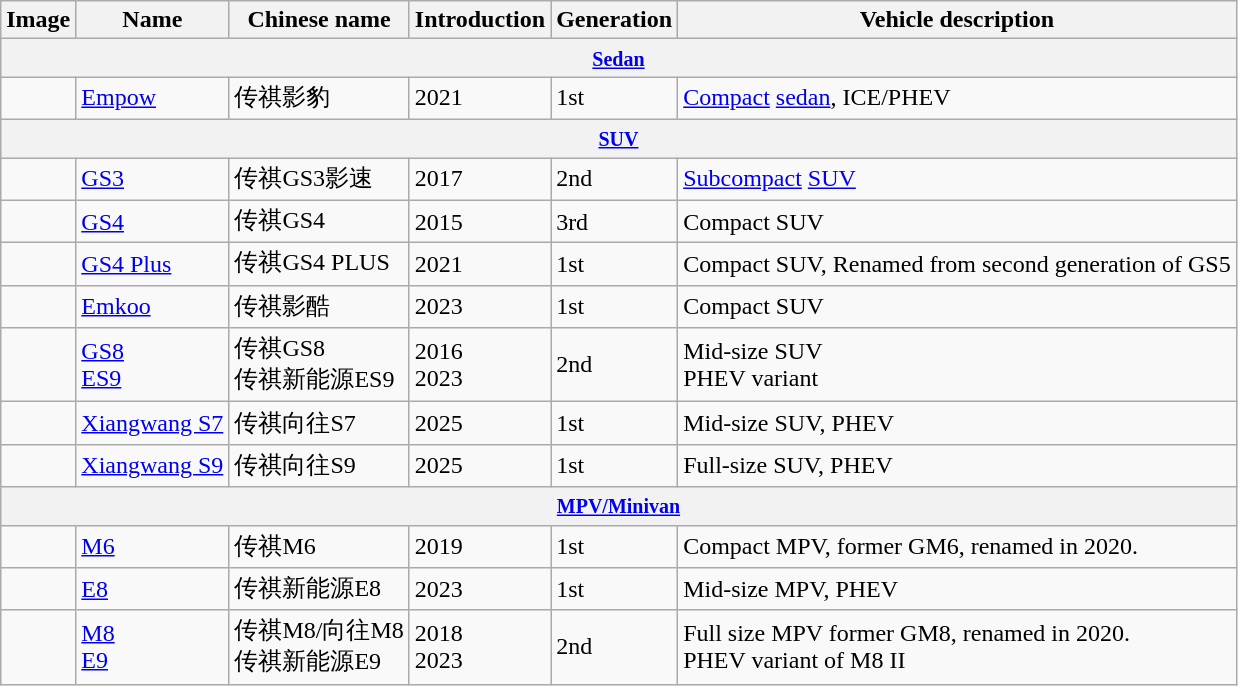<table class="wikitable">
<tr>
<th>Image</th>
<th>Name</th>
<th>Chinese name</th>
<th>Introduction</th>
<th>Generation</th>
<th>Vehicle description</th>
</tr>
<tr>
<th colspan="6"><a href='#'><small>Sedan</small></a></th>
</tr>
<tr>
<td></td>
<td><a href='#'>Empow</a></td>
<td>传祺影豹</td>
<td>2021</td>
<td>1st</td>
<td><a href='#'>Compact</a> <a href='#'>sedan</a>, ICE/PHEV</td>
</tr>
<tr>
<th colspan="6"><small><a href='#'>SUV</a></small></th>
</tr>
<tr>
<td></td>
<td><a href='#'>GS3</a></td>
<td>传祺GS3影速</td>
<td>2017</td>
<td>2nd</td>
<td><a href='#'>Subcompact</a> <a href='#'>SUV</a></td>
</tr>
<tr>
<td></td>
<td><a href='#'>GS4</a></td>
<td>传祺GS4</td>
<td>2015</td>
<td>3rd</td>
<td>Compact SUV</td>
</tr>
<tr>
<td></td>
<td><a href='#'>GS4 Plus</a></td>
<td>传祺GS4 PLUS</td>
<td>2021</td>
<td>1st</td>
<td>Compact SUV, Renamed from second generation of GS5</td>
</tr>
<tr>
<td></td>
<td><a href='#'>Emkoo</a></td>
<td>传祺影酷</td>
<td>2023</td>
<td>1st</td>
<td>Compact SUV</td>
</tr>
<tr>
<td><br></td>
<td><a href='#'>GS8</a><br><a href='#'>ES9</a></td>
<td>传祺GS8<br>传祺新能源ES9</td>
<td>2016<br>2023</td>
<td>2nd</td>
<td>Mid-size SUV<br>PHEV variant</td>
</tr>
<tr>
<td></td>
<td><a href='#'>Xiangwang S7</a></td>
<td>传祺向往S7</td>
<td>2025</td>
<td>1st</td>
<td>Mid-size SUV, PHEV</td>
</tr>
<tr>
<td></td>
<td><a href='#'>Xiangwang S9</a></td>
<td>传祺向往S9</td>
<td>2025</td>
<td>1st</td>
<td>Full-size SUV, PHEV</td>
</tr>
<tr>
<th colspan="6"><small><a href='#'>MPV/Minivan</a></small></th>
</tr>
<tr>
<td></td>
<td><a href='#'>M6</a></td>
<td>传祺M6</td>
<td>2019</td>
<td>1st</td>
<td>Compact MPV, former GM6, renamed in 2020.</td>
</tr>
<tr>
<td></td>
<td><a href='#'>E8</a></td>
<td>传祺新能源E8</td>
<td>2023</td>
<td>1st</td>
<td>Mid-size MPV, PHEV</td>
</tr>
<tr>
<td><br></td>
<td><a href='#'>M8</a><br><a href='#'>E9</a></td>
<td>传祺M8/向往M8<br>传祺新能源E9</td>
<td>2018<br>2023</td>
<td>2nd</td>
<td>Full size MPV former GM8, renamed in 2020.<br>PHEV variant of M8 II</td>
</tr>
</table>
